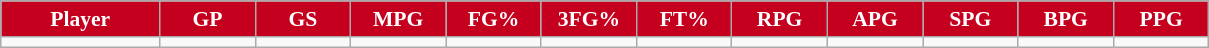<table class="wikitable sortable" style="font-size: 90%">
<tr>
<th style="background:#c5001e;color:white;" width="10%">Player</th>
<th style="background:#c5001e;color:white;" width="6%">GP</th>
<th style="background:#c5001e;color:white;" width="6%">GS</th>
<th style="background:#c5001e;color:white;" width="6%">MPG</th>
<th style="background:#c5001e;color:white;" width="6%">FG%</th>
<th style="background:#c5001e;color:white;" width="6%">3FG%</th>
<th style="background:#c5001e;color:white;" width="6%">FT%</th>
<th style="background:#c5001e;color:white;" width="6%">RPG</th>
<th style="background:#c5001e;color:white;" width="6%">APG</th>
<th style="background:#c5001e;color:white;" width="6%">SPG</th>
<th style="background:#c5001e;color:white;" width="6%">BPG</th>
<th style="background:#c5001e;color:white;" width="6%">PPG</th>
</tr>
<tr>
<td></td>
<td></td>
<td></td>
<td></td>
<td></td>
<td></td>
<td></td>
<td></td>
<td></td>
<td></td>
<td></td>
<td></td>
</tr>
</table>
